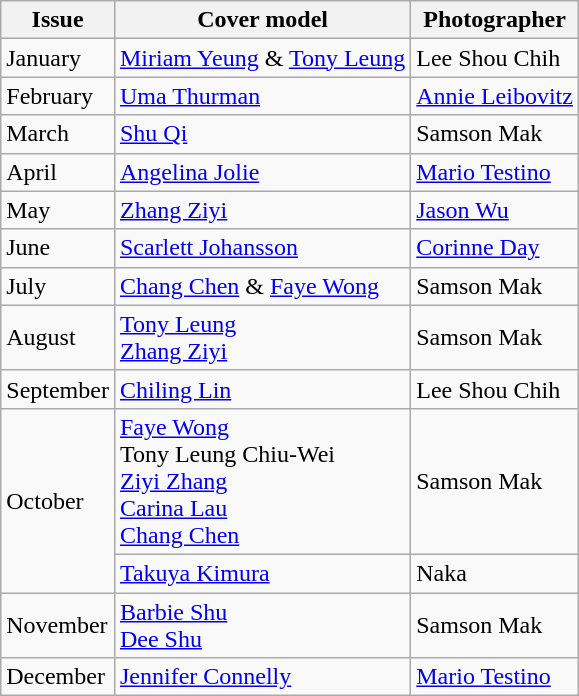<table class="wikitable">
<tr>
<th>Issue</th>
<th>Cover model</th>
<th>Photographer</th>
</tr>
<tr>
<td>January</td>
<td><a href='#'>Miriam Yeung</a> & <a href='#'>Tony Leung</a></td>
<td>Lee Shou Chih</td>
</tr>
<tr>
<td>February</td>
<td><a href='#'>Uma Thurman</a></td>
<td><a href='#'>Annie Leibovitz</a></td>
</tr>
<tr>
<td>March</td>
<td><a href='#'>Shu Qi</a></td>
<td>Samson Mak</td>
</tr>
<tr>
<td>April</td>
<td><a href='#'>Angelina Jolie</a></td>
<td><a href='#'>Mario Testino</a></td>
</tr>
<tr>
<td>May</td>
<td><a href='#'>Zhang Ziyi</a></td>
<td><a href='#'>Jason Wu</a></td>
</tr>
<tr>
<td>June</td>
<td><a href='#'>Scarlett Johansson</a></td>
<td><a href='#'>Corinne Day</a></td>
</tr>
<tr>
<td>July</td>
<td><a href='#'>Chang Chen</a> & <a href='#'>Faye Wong</a></td>
<td>Samson Mak</td>
</tr>
<tr>
<td>August</td>
<td><a href='#'>Tony Leung</a> <br> <a href='#'>Zhang Ziyi</a></td>
<td>Samson Mak</td>
</tr>
<tr>
<td>September</td>
<td><a href='#'>Chiling Lin</a></td>
<td>Lee Shou Chih</td>
</tr>
<tr>
<td rowspan=2>October</td>
<td><a href='#'>Faye Wong</a> <br> Tony Leung Chiu-Wei <br> <a href='#'>Ziyi Zhang</a> <br> <a href='#'>Carina Lau</a> <br> <a href='#'>Chang Chen</a></td>
<td>Samson Mak</td>
</tr>
<tr>
<td><a href='#'>Takuya Kimura</a></td>
<td>Naka</td>
</tr>
<tr>
<td>November</td>
<td><a href='#'>Barbie Shu</a> <br> <a href='#'>Dee Shu</a></td>
<td>Samson Mak</td>
</tr>
<tr>
<td>December</td>
<td><a href='#'>Jennifer Connelly</a></td>
<td><a href='#'>Mario Testino</a></td>
</tr>
</table>
